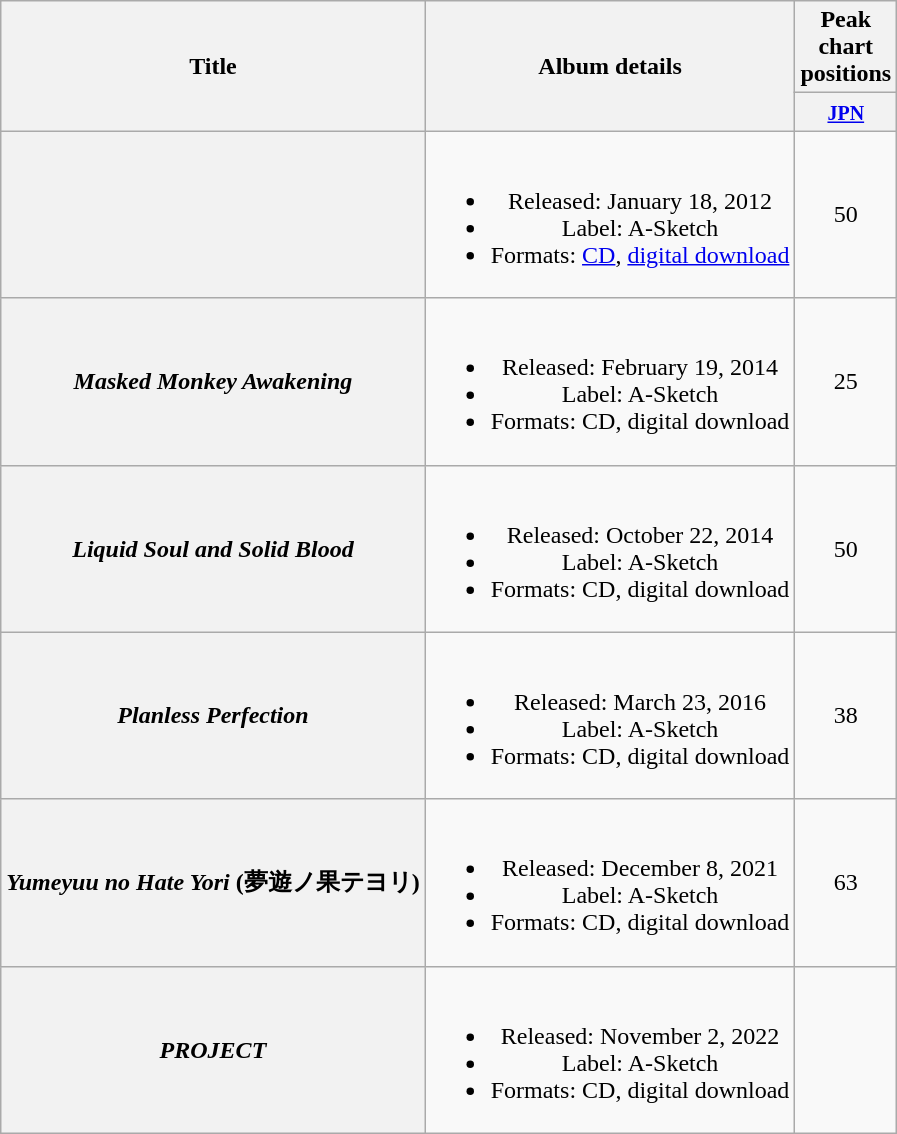<table class="wikitable plainrowheaders" style="text-align:center;">
<tr>
<th scope="col" rowspan="2">Title</th>
<th scope="col" rowspan="2">Album details</th>
<th scope="col" colspan="1">Peak <br> chart <br> positions</th>
</tr>
<tr>
<th style="width:2.5em;"><small><a href='#'>JPN</a></small><br></th>
</tr>
<tr>
<th scope="row"></th>
<td><br><ul><li>Released: January 18, 2012</li><li>Label: A-Sketch</li><li>Formats: <a href='#'>CD</a>, <a href='#'>digital download</a></li></ul></td>
<td>50</td>
</tr>
<tr>
<th scope="row"><em>Masked Monkey Awakening</em></th>
<td><br><ul><li>Released: February 19, 2014</li><li>Label: A-Sketch</li><li>Formats: CD, digital download</li></ul></td>
<td>25</td>
</tr>
<tr>
<th scope="row"><em>Liquid Soul and Solid Blood</em></th>
<td><br><ul><li>Released: October 22, 2014</li><li>Label: A-Sketch</li><li>Formats: CD, digital download</li></ul></td>
<td>50</td>
</tr>
<tr>
<th scope="row"><em>Planless Perfection</em></th>
<td><br><ul><li>Released: March 23, 2016</li><li>Label: A-Sketch</li><li>Formats: CD, digital download</li></ul></td>
<td>38</td>
</tr>
<tr>
<th scope="row"><em>Yumeyuu no Hate Yori</em> (夢遊ノ果テヨリ)</th>
<td><br><ul><li>Released: December 8, 2021</li><li>Label: A-Sketch</li><li>Formats: CD, digital download</li></ul></td>
<td>63</td>
</tr>
<tr>
<th scope="row"><em>PROJECT</em></th>
<td><br><ul><li>Released: November 2, 2022</li><li>Label: A-Sketch</li><li>Formats: CD, digital download</li></ul></td>
<td></td>
</tr>
</table>
